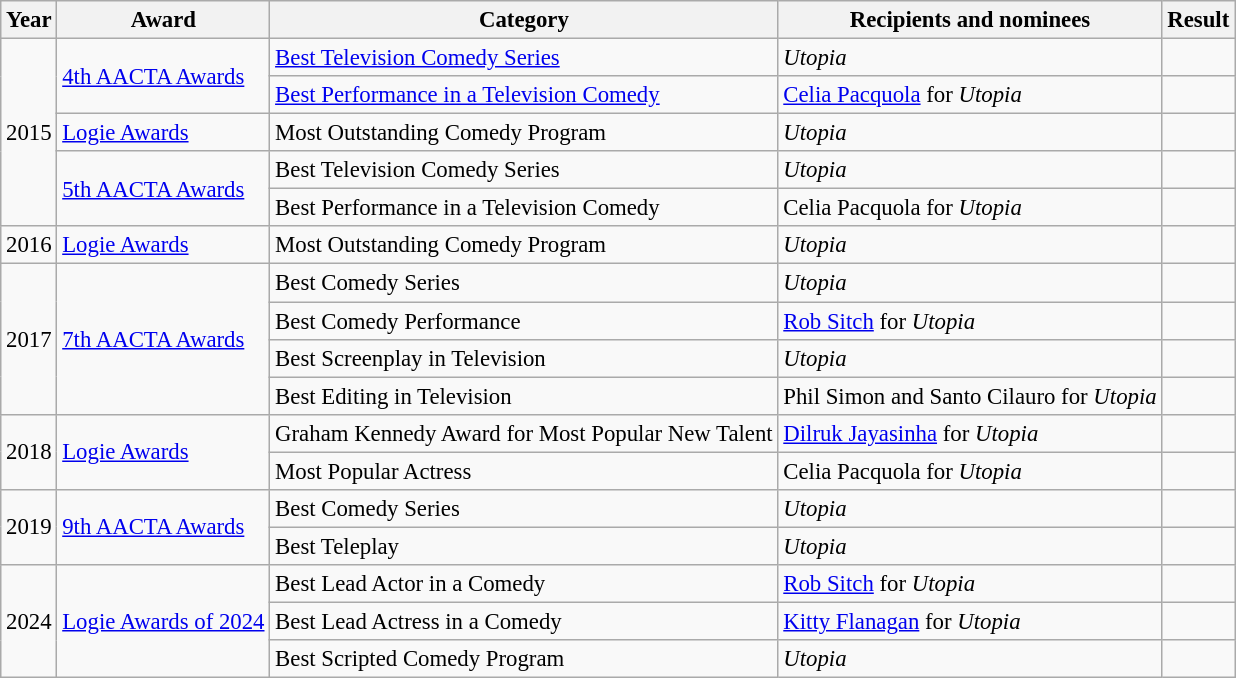<table class="wikitable plainrowheaders" style="font-size: 95%;">
<tr>
<th scope="col">Year</th>
<th scope="col">Award</th>
<th scope="col">Category</th>
<th scope="col">Recipients and nominees</th>
<th scope="col">Result</th>
</tr>
<tr>
<td rowspan="5">2015</td>
<td rowspan="2"><a href='#'>4th AACTA Awards</a></td>
<td><a href='#'>Best Television Comedy Series</a></td>
<td><em>Utopia</em></td>
<td></td>
</tr>
<tr>
<td><a href='#'>Best Performance in a Television Comedy</a></td>
<td><a href='#'>Celia Pacquola</a> for <em>Utopia</em></td>
<td></td>
</tr>
<tr>
<td><a href='#'>Logie Awards</a></td>
<td>Most Outstanding Comedy Program</td>
<td><em>Utopia</em></td>
<td></td>
</tr>
<tr>
<td rowspan="2"><a href='#'>5th AACTA Awards</a></td>
<td>Best Television Comedy Series</td>
<td><em>Utopia</em></td>
<td></td>
</tr>
<tr>
<td>Best Performance in a Television Comedy</td>
<td>Celia Pacquola for <em>Utopia</em></td>
<td></td>
</tr>
<tr>
<td>2016</td>
<td><a href='#'>Logie Awards</a></td>
<td>Most Outstanding Comedy Program</td>
<td><em>Utopia</em></td>
<td></td>
</tr>
<tr>
<td rowspan="4">2017</td>
<td rowspan="4"><a href='#'>7th AACTA Awards</a></td>
<td>Best Comedy Series</td>
<td><em>Utopia</em></td>
<td></td>
</tr>
<tr>
<td>Best Comedy Performance</td>
<td><a href='#'>Rob Sitch</a> for <em>Utopia</em></td>
<td></td>
</tr>
<tr>
<td>Best Screenplay in Television</td>
<td><em>Utopia</em></td>
<td></td>
</tr>
<tr>
<td>Best Editing in Television</td>
<td>Phil Simon and Santo Cilauro for <em>Utopia</em></td>
<td></td>
</tr>
<tr>
<td rowspan="2">2018</td>
<td rowspan="2"><a href='#'>Logie Awards</a></td>
<td>Graham Kennedy Award for Most Popular New Talent</td>
<td><a href='#'>Dilruk Jayasinha</a> for <em>Utopia</em></td>
<td></td>
</tr>
<tr>
<td>Most Popular Actress</td>
<td>Celia Pacquola for <em>Utopia</em></td>
<td></td>
</tr>
<tr>
<td rowspan="2">2019</td>
<td rowspan="2"><a href='#'>9th AACTA Awards</a></td>
<td>Best Comedy Series</td>
<td><em>Utopia</em></td>
<td></td>
</tr>
<tr>
<td>Best Teleplay</td>
<td><em>Utopia</em></td>
<td></td>
</tr>
<tr>
<td rowspan="3">2024</td>
<td rowspan="3"><a href='#'>Logie Awards of 2024</a></td>
<td>Best Lead Actor in a Comedy</td>
<td><a href='#'>Rob Sitch</a> for <em>Utopia</em></td>
<td></td>
</tr>
<tr>
<td>Best Lead Actress in a Comedy</td>
<td><a href='#'>Kitty Flanagan</a> for <em>Utopia</em></td>
<td></td>
</tr>
<tr>
<td>Best Scripted Comedy Program</td>
<td><em>Utopia</em></td>
<td></td>
</tr>
</table>
